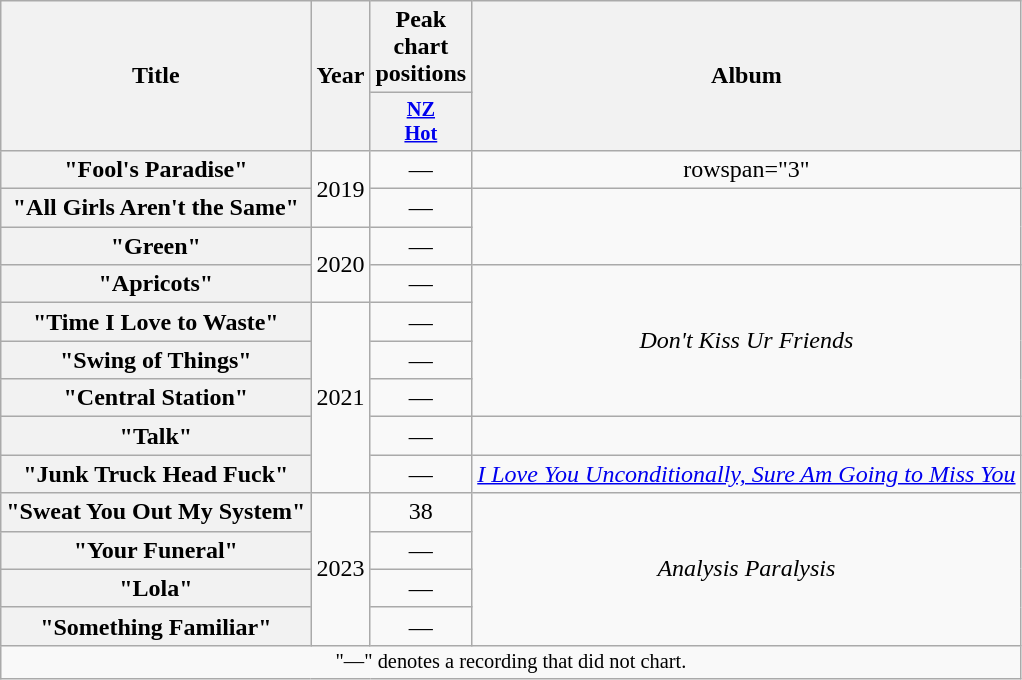<table class="wikitable plainrowheaders" style="text-align:center;">
<tr>
<th scope="col" rowspan="2">Title</th>
<th scope="col" rowspan="2">Year</th>
<th scope="col" colspan="1">Peak chart positions</th>
<th scope="col" rowspan="2">Album</th>
</tr>
<tr>
<th scope="col" style="width:2.75em;font-size:85%;"><a href='#'>NZ<br>Hot</a><br></th>
</tr>
<tr>
<th scope="row">"Fool's Paradise"</th>
<td rowspan="2">2019</td>
<td —>—</td>
<td>rowspan="3" </td>
</tr>
<tr>
<th scope="row">"All Girls Aren't the Same"</th>
<td —>—</td>
</tr>
<tr>
<th scope="row">"Green"</th>
<td rowspan="2">2020</td>
<td —>—</td>
</tr>
<tr>
<th scope="row">"Apricots"</th>
<td —>—</td>
<td rowspan="4"><em>Don't Kiss Ur Friends</em></td>
</tr>
<tr>
<th scope="row">"Time I Love to Waste"</th>
<td rowspan="5">2021</td>
<td —>—</td>
</tr>
<tr>
<th scope="row">"Swing of Things"</th>
<td —>—</td>
</tr>
<tr>
<th scope="row">"Central Station"</th>
<td —>—</td>
</tr>
<tr>
<th scope="row">"Talk"<br></th>
<td 94>—</td>
<td></td>
</tr>
<tr>
<th scope="row">"Junk Truck Head Fuck"<br></th>
<td —>—</td>
<td><em><a href='#'>I Love You Unconditionally, Sure Am Going to Miss You</a></em></td>
</tr>
<tr>
<th scope="row">"Sweat You Out My System"</th>
<td rowspan="4">2023</td>
<td —>38</td>
<td rowspan="4"><em>Analysis Paralysis</em></td>
</tr>
<tr>
<th scope="row">"Your Funeral"</th>
<td —>—</td>
</tr>
<tr>
<th scope="row">"Lola"</th>
<td —>—</td>
</tr>
<tr>
<th scope="row">"Something Familiar"</th>
<td —>—</td>
</tr>
<tr>
<td colspan="14" style="font-size:85%">"—" denotes a recording that did not chart.</td>
</tr>
</table>
